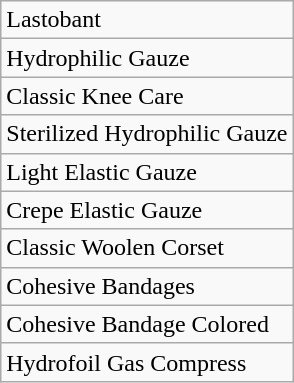<table class="wikitable">
<tr>
<td>Lastobant</td>
</tr>
<tr>
<td>Hydrophilic Gauze</td>
</tr>
<tr>
<td>Classic Knee Care</td>
</tr>
<tr>
<td>Sterilized Hydrophilic Gauze</td>
</tr>
<tr>
<td>Light Elastic Gauze</td>
</tr>
<tr>
<td>Crepe Elastic Gauze</td>
</tr>
<tr>
<td>Classic Woolen Corset</td>
</tr>
<tr>
<td>Cohesive Bandages</td>
</tr>
<tr>
<td>Cohesive Bandage Colored</td>
</tr>
<tr>
<td>Hydrofoil Gas Compress</td>
</tr>
</table>
